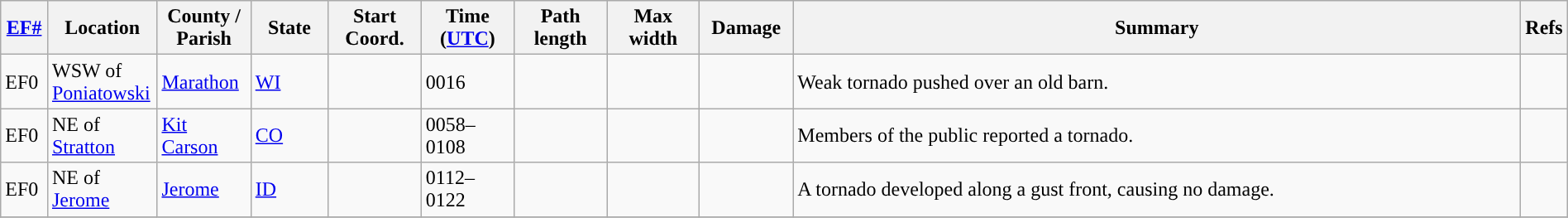<table class="wikitable sortable" style="width:100%;">
<tr>
<th scope="col" width="3%" align="center"><a href='#'>EF#</a></th>
<th scope="col" width="7%" align="center" class="unsortable">Location</th>
<th scope="col" width="6%" align="center" class="unsortable">County / Parish</th>
<th scope="col" width="5%" align="center">State</th>
<th scope="col" width="6%" align="center">Start Coord.</th>
<th scope="col" width="6%" align="center">Time (<a href='#'>UTC</a>)</th>
<th scope="col" width="6%" align="center">Path length</th>
<th scope="col" width="6%" align="center">Max width</th>
<th scope="col" width="6%" align="center">Damage</th>
<th scope="col" width="48%" class="unsortable" align="center">Summary</th>
<th scope="col" width="48%" class="unsortable" align="center">Refs</th>
</tr>
<tr>
<td>EF0</td>
<td>WSW of <a href='#'>Poniatowski</a></td>
<td><a href='#'>Marathon</a></td>
<td><a href='#'>WI</a></td>
<td></td>
<td>0016</td>
<td></td>
<td></td>
<td></td>
<td>Weak tornado pushed over an old barn.</td>
<td></td>
</tr>
<tr>
<td>EF0</td>
<td>NE of <a href='#'>Stratton</a></td>
<td><a href='#'>Kit Carson</a></td>
<td><a href='#'>CO</a></td>
<td></td>
<td>0058–0108</td>
<td></td>
<td></td>
<td></td>
<td>Members of the public reported a tornado.</td>
<td></td>
</tr>
<tr>
<td>EF0</td>
<td>NE of <a href='#'>Jerome</a></td>
<td><a href='#'>Jerome</a></td>
<td><a href='#'>ID</a></td>
<td></td>
<td>0112–0122</td>
<td></td>
<td></td>
<td></td>
<td>A tornado developed along a gust front, causing no damage.</td>
<td></td>
</tr>
<tr>
</tr>
</table>
